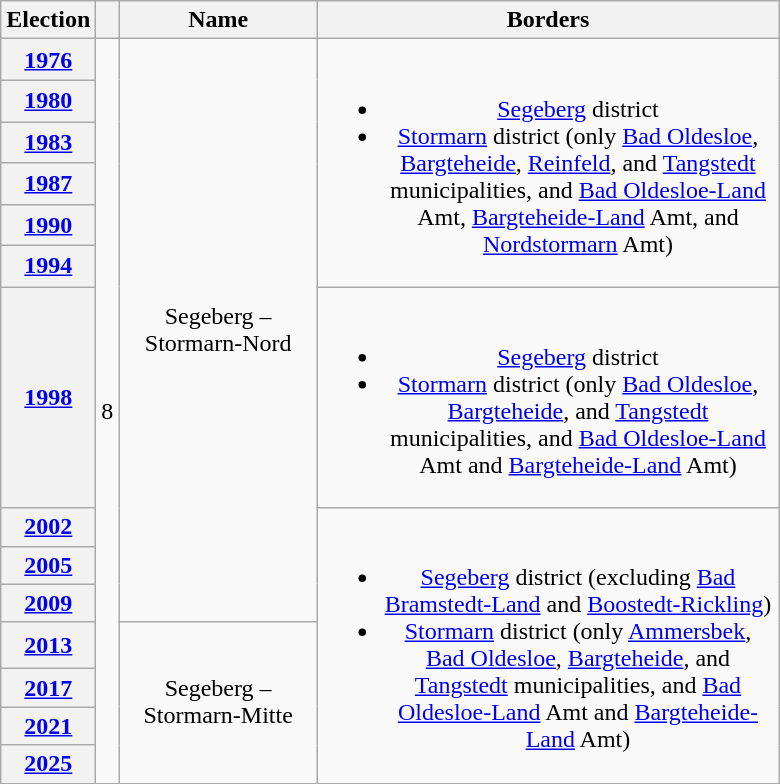<table class=wikitable style="text-align:center">
<tr>
<th>Election</th>
<th></th>
<th width=125px>Name</th>
<th width=300px>Borders</th>
</tr>
<tr>
<th><a href='#'>1976</a></th>
<td rowspan=14>8</td>
<td rowspan=10>Segeberg – Stormarn-Nord</td>
<td rowspan=6><br><ul><li><a href='#'>Segeberg</a> district</li><li><a href='#'>Stormarn</a> district (only <a href='#'>Bad Oldesloe</a>, <a href='#'>Bargteheide</a>, <a href='#'>Reinfeld</a>, and <a href='#'>Tangstedt</a> municipalities, and <a href='#'>Bad Oldesloe-Land</a> Amt, <a href='#'>Bargteheide-Land</a> Amt, and <a href='#'>Nordstormarn</a> Amt)</li></ul></td>
</tr>
<tr>
<th><a href='#'>1980</a></th>
</tr>
<tr>
<th><a href='#'>1983</a></th>
</tr>
<tr>
<th><a href='#'>1987</a></th>
</tr>
<tr>
<th><a href='#'>1990</a></th>
</tr>
<tr>
<th><a href='#'>1994</a></th>
</tr>
<tr>
<th><a href='#'>1998</a></th>
<td><br><ul><li><a href='#'>Segeberg</a> district</li><li><a href='#'>Stormarn</a> district (only <a href='#'>Bad Oldesloe</a>, <a href='#'>Bargteheide</a>, and <a href='#'>Tangstedt</a> municipalities, and <a href='#'>Bad Oldesloe-Land</a> Amt and <a href='#'>Bargteheide-Land</a> Amt)</li></ul></td>
</tr>
<tr>
<th><a href='#'>2002</a></th>
<td rowspan=7><br><ul><li><a href='#'>Segeberg</a> district (excluding <a href='#'>Bad Bramstedt-Land</a> and <a href='#'>Boostedt-Rickling</a>)</li><li><a href='#'>Stormarn</a> district (only <a href='#'>Ammersbek</a>, <a href='#'>Bad Oldesloe</a>, <a href='#'>Bargteheide</a>, and <a href='#'>Tangstedt</a> municipalities, and <a href='#'>Bad Oldesloe-Land</a> Amt and <a href='#'>Bargteheide-Land</a> Amt)</li></ul></td>
</tr>
<tr>
<th><a href='#'>2005</a></th>
</tr>
<tr>
<th><a href='#'>2009</a></th>
</tr>
<tr>
<th><a href='#'>2013</a></th>
<td rowspan=4>Segeberg – Stormarn-Mitte</td>
</tr>
<tr>
<th><a href='#'>2017</a></th>
</tr>
<tr>
<th><a href='#'>2021</a></th>
</tr>
<tr>
<th><a href='#'>2025</a></th>
</tr>
</table>
